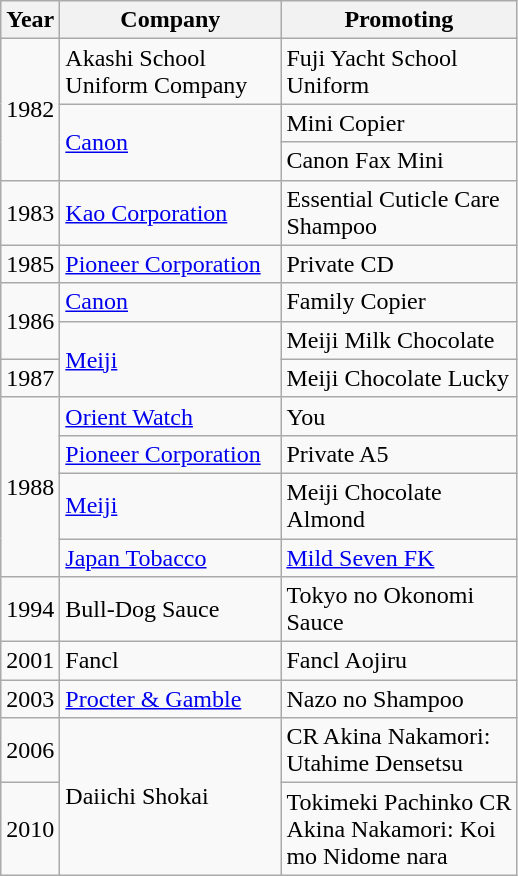<table class="wikitable sortable">
<tr>
<th style="width:30px;">Year</th>
<th style="width:140px;">Company</th>
<th style="width:150px;">Promoting</th>
</tr>
<tr>
<td rowspan="3">1982</td>
<td>Akashi School Uniform Company</td>
<td>Fuji Yacht School Uniform</td>
</tr>
<tr>
<td rowspan="2"><a href='#'>Canon</a></td>
<td>Mini Copier</td>
</tr>
<tr>
<td>Canon Fax Mini</td>
</tr>
<tr>
<td>1983</td>
<td><a href='#'>Kao Corporation</a></td>
<td>Essential Cuticle Care Shampoo</td>
</tr>
<tr>
<td>1985</td>
<td><a href='#'>Pioneer Corporation</a></td>
<td>Private CD</td>
</tr>
<tr>
<td rowspan="2">1986</td>
<td><a href='#'>Canon</a></td>
<td>Family Copier</td>
</tr>
<tr>
<td rowspan="2"><a href='#'>Meiji</a></td>
<td>Meiji Milk Chocolate</td>
</tr>
<tr>
<td>1987</td>
<td>Meiji Chocolate Lucky</td>
</tr>
<tr>
<td rowspan="4">1988</td>
<td><a href='#'>Orient Watch</a></td>
<td>You</td>
</tr>
<tr>
<td><a href='#'>Pioneer Corporation</a></td>
<td>Private A5</td>
</tr>
<tr>
<td><a href='#'>Meiji</a></td>
<td>Meiji Chocolate Almond</td>
</tr>
<tr>
<td><a href='#'>Japan Tobacco</a></td>
<td><a href='#'>Mild Seven FK</a></td>
</tr>
<tr>
<td>1994</td>
<td>Bull-Dog Sauce</td>
<td>Tokyo no Okonomi Sauce</td>
</tr>
<tr>
<td>2001</td>
<td>Fancl</td>
<td>Fancl Aojiru</td>
</tr>
<tr>
<td>2003</td>
<td><a href='#'>Procter & Gamble</a></td>
<td>Nazo no Shampoo</td>
</tr>
<tr>
<td>2006</td>
<td rowspan="2">Daiichi Shokai</td>
<td>CR Akina Nakamori: Utahime Densetsu</td>
</tr>
<tr>
<td>2010</td>
<td>Tokimeki Pachinko CR Akina Nakamori: Koi mo Nidome nara</td>
</tr>
</table>
